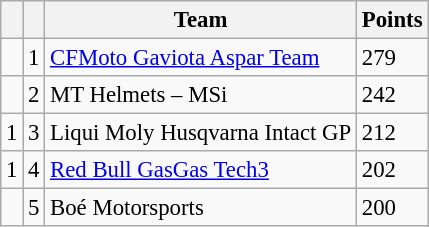<table class="wikitable" style="font-size: 95%;">
<tr>
<th></th>
<th></th>
<th>Team</th>
<th>Points</th>
</tr>
<tr>
<td></td>
<td align=center>1</td>
<td> <a href='#'>CFMoto Gaviota Aspar Team</a></td>
<td align=left>279</td>
</tr>
<tr>
<td></td>
<td align=center>2</td>
<td> MT Helmets – MSi</td>
<td align=left>242</td>
</tr>
<tr>
<td> 1</td>
<td align=center>3</td>
<td> Liqui Moly Husqvarna Intact GP</td>
<td align=left>212</td>
</tr>
<tr>
<td> 1</td>
<td align=center>4</td>
<td> <a href='#'>Red Bull GasGas Tech3</a></td>
<td align=left>202</td>
</tr>
<tr>
<td></td>
<td align=center>5</td>
<td> Boé Motorsports</td>
<td align=left>200</td>
</tr>
</table>
